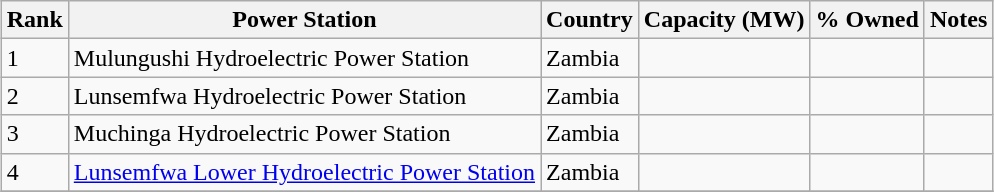<table class="wikitable sortable" style="margin: 0.5em auto">
<tr>
<th>Rank</th>
<th>Power Station</th>
<th>Country</th>
<th>Capacity (MW)</th>
<th>% Owned</th>
<th>Notes</th>
</tr>
<tr>
<td>1</td>
<td>Mulungushi Hydroelectric Power Station</td>
<td>Zambia</td>
<td></td>
<td></td>
<td></td>
</tr>
<tr>
<td>2</td>
<td>Lunsemfwa Hydroelectric Power Station</td>
<td>Zambia</td>
<td></td>
<td></td>
<td></td>
</tr>
<tr>
<td>3</td>
<td>Muchinga Hydroelectric Power Station</td>
<td>Zambia</td>
<td></td>
<td></td>
<td></td>
</tr>
<tr>
<td>4</td>
<td><a href='#'>Lunsemfwa Lower Hydroelectric Power Station</a></td>
<td>Zambia</td>
<td></td>
<td></td>
<td></td>
</tr>
<tr>
</tr>
</table>
